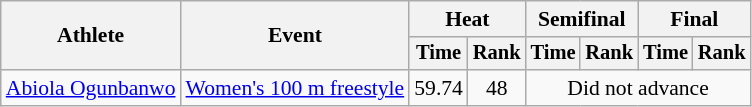<table class=wikitable style="font-size:90%">
<tr>
<th rowspan="2">Athlete</th>
<th rowspan="2">Event</th>
<th colspan="2">Heat</th>
<th colspan="2">Semifinal</th>
<th colspan="2">Final</th>
</tr>
<tr style="font-size:95%">
<th>Time</th>
<th>Rank</th>
<th>Time</th>
<th>Rank</th>
<th>Time</th>
<th>Rank</th>
</tr>
<tr align=center>
<td align=left><a href='#'>Abiola Ogunbanwo</a></td>
<td align=left><a href='#'>Women's 100 m freestyle</a></td>
<td>59.74</td>
<td>48</td>
<td colspan="4">Did not advance</td>
</tr>
</table>
